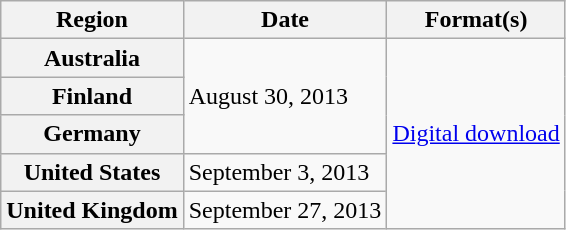<table class="wikitable plainrowheaders">
<tr>
<th scope="col">Region</th>
<th scope="col">Date</th>
<th scope="col">Format(s)</th>
</tr>
<tr>
<th scope="row">Australia</th>
<td rowspan="3">August 30, 2013</td>
<td rowspan="5"><a href='#'>Digital download</a></td>
</tr>
<tr>
<th scope="row">Finland</th>
</tr>
<tr>
<th scope="row">Germany</th>
</tr>
<tr>
<th scope="row">United States</th>
<td>September 3, 2013</td>
</tr>
<tr>
<th scope="row">United Kingdom</th>
<td>September 27, 2013</td>
</tr>
</table>
